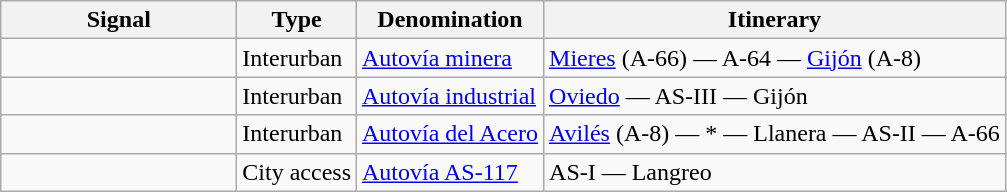<table class="wikitable">
<tr>
<th width="150px">Signal</th>
<th>Type</th>
<th>Denomination</th>
<th>Itinerary</th>
</tr>
<tr>
<td></td>
<td>Interurban</td>
<td><a href='#'>Autovía minera</a></td>
<td><a href='#'>Mieres</a> (A-66) — A-64 — <a href='#'>Gijón</a> (A-8)</td>
</tr>
<tr>
<td></td>
<td>Interurban</td>
<td><a href='#'>Autovía industrial</a></td>
<td><a href='#'>Oviedo</a> — AS-III — Gijón</td>
</tr>
<tr>
<td></td>
<td>Interurban</td>
<td><a href='#'>Autovía del Acero</a></td>
<td><a href='#'>Avilés</a> (A-8) — * — Llanera — AS-II — A-66</td>
</tr>
<tr>
<td></td>
<td>City access</td>
<td><a href='#'>Autovía AS-117</a></td>
<td>AS-I — Langreo</td>
</tr>
</table>
